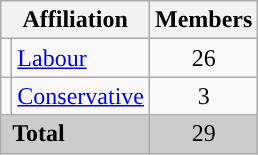<table class="wikitable">
<tr>
<th colspan="2">Affiliation</th>
<th>Members</th>
</tr>
<tr>
<td></td>
<td><a href='#'>Labour</a></td>
<td style="text-align:center;">26</td>
</tr>
<tr>
<td></td>
<td><a href='#'>Conservative</a></td>
<td style="text-align:center;">3</td>
</tr>
<tr style="background:#ccc;">
<td colspan="2"> <strong>Total</strong></td>
<td style="text-align:center;">29</td>
</tr>
</table>
